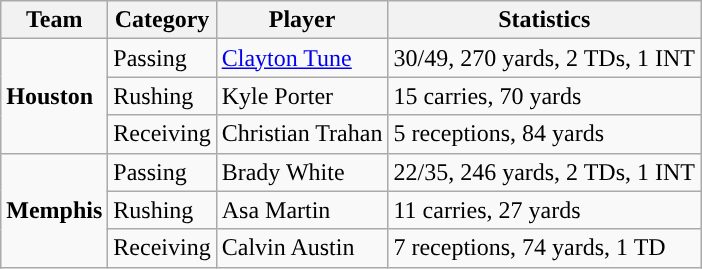<table class="wikitable" style="float: left;">
<tr>
<th>Team</th>
<th>Category</th>
<th>Player</th>
<th>Statistics</th>
</tr>
<tr>
<td rowspan=3><strong>Houston</strong></td>
<td>Passing</td>
<td><a href='#'>Clayton Tune</a></td>
<td>30/49, 270 yards, 2 TDs, 1 INT</td>
</tr>
<tr>
<td>Rushing</td>
<td>Kyle Porter</td>
<td>15 carries, 70 yards</td>
</tr>
<tr>
<td>Receiving</td>
<td>Christian Trahan</td>
<td>5 receptions, 84 yards</td>
</tr>
<tr>
<td rowspan=3><strong>Memphis</strong></td>
<td>Passing</td>
<td>Brady White</td>
<td>22/35, 246 yards, 2 TDs, 1 INT</td>
</tr>
<tr>
<td>Rushing</td>
<td>Asa Martin</td>
<td>11 carries, 27 yards</td>
</tr>
<tr>
<td>Receiving</td>
<td>Calvin Austin</td>
<td>7 receptions, 74 yards, 1 TD</td>
</tr>
</table>
